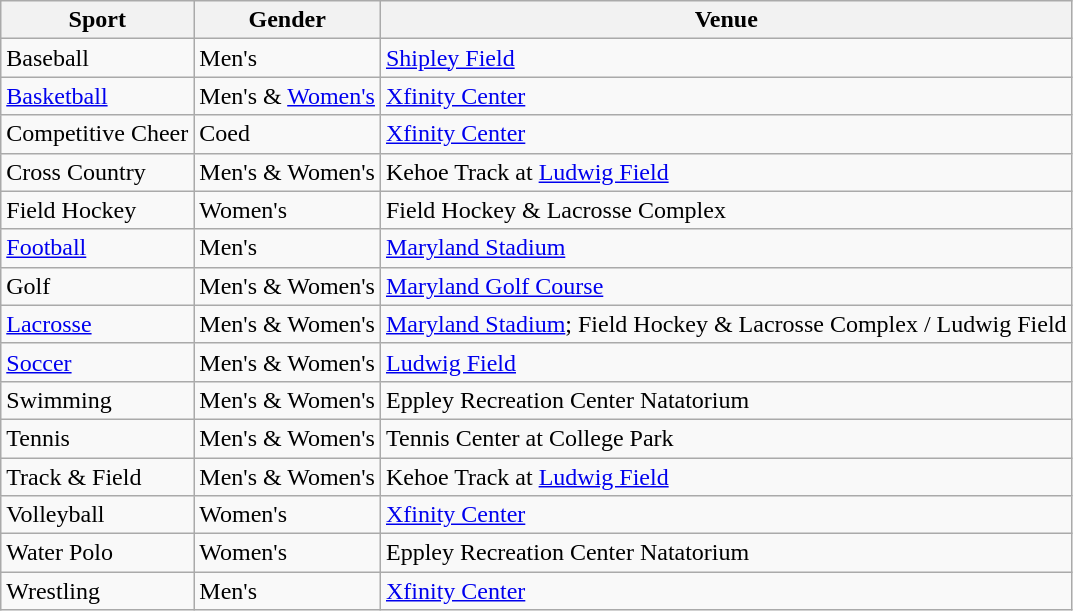<table class="wikitable sortable">
<tr>
<th>Sport</th>
<th>Gender</th>
<th>Venue</th>
</tr>
<tr>
<td>Baseball</td>
<td>Men's</td>
<td><a href='#'>Shipley Field</a></td>
</tr>
<tr>
<td><a href='#'>Basketball</a></td>
<td>Men's & <a href='#'>Women's</a></td>
<td><a href='#'>Xfinity Center</a></td>
</tr>
<tr>
<td>Competitive Cheer</td>
<td>Coed</td>
<td><a href='#'>Xfinity Center</a></td>
</tr>
<tr>
<td>Cross Country</td>
<td>Men's & Women's</td>
<td>Kehoe Track at <a href='#'>Ludwig Field</a></td>
</tr>
<tr>
<td>Field Hockey</td>
<td>Women's</td>
<td>Field Hockey & Lacrosse Complex</td>
</tr>
<tr>
<td><a href='#'>Football</a></td>
<td>Men's</td>
<td><a href='#'>Maryland Stadium</a></td>
</tr>
<tr>
<td>Golf</td>
<td>Men's & Women's</td>
<td><a href='#'>Maryland Golf Course</a></td>
</tr>
<tr>
<td><a href='#'>Lacrosse</a></td>
<td>Men's & Women's</td>
<td><a href='#'>Maryland Stadium</a>; Field Hockey & Lacrosse Complex / Ludwig Field</td>
</tr>
<tr>
<td><a href='#'>Soccer</a></td>
<td>Men's & Women's</td>
<td><a href='#'>Ludwig Field</a></td>
</tr>
<tr>
<td>Swimming</td>
<td>Men's & Women's</td>
<td>Eppley Recreation Center Natatorium</td>
</tr>
<tr>
<td>Tennis</td>
<td>Men's & Women's</td>
<td>Tennis Center at College Park</td>
</tr>
<tr>
<td>Track & Field</td>
<td>Men's & Women's</td>
<td>Kehoe Track at <a href='#'>Ludwig Field</a></td>
</tr>
<tr>
<td>Volleyball</td>
<td>Women's</td>
<td><a href='#'>Xfinity Center</a></td>
</tr>
<tr>
<td>Water Polo</td>
<td>Women's</td>
<td>Eppley Recreation Center Natatorium</td>
</tr>
<tr>
<td>Wrestling</td>
<td>Men's</td>
<td><a href='#'>Xfinity Center</a></td>
</tr>
</table>
